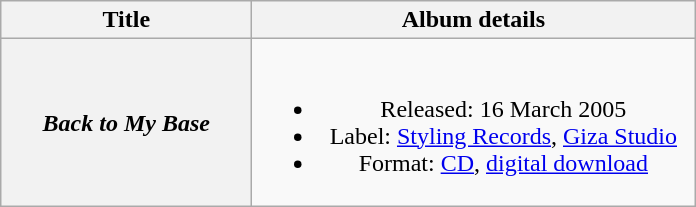<table class="wikitable plainrowheaders" style="text-align:center;">
<tr>
<th scope="col" style="width:10em;">Title</th>
<th scope="col" style="width:18em;">Album details</th>
</tr>
<tr>
<th scope="row"><em>Back to My Base</em></th>
<td><br><ul><li>Released: 16 March 2005</li><li>Label: <a href='#'>Styling Records</a>, <a href='#'>Giza Studio</a></li><li>Format: <a href='#'>CD</a>, <a href='#'>digital download</a></li></ul></td>
</tr>
</table>
